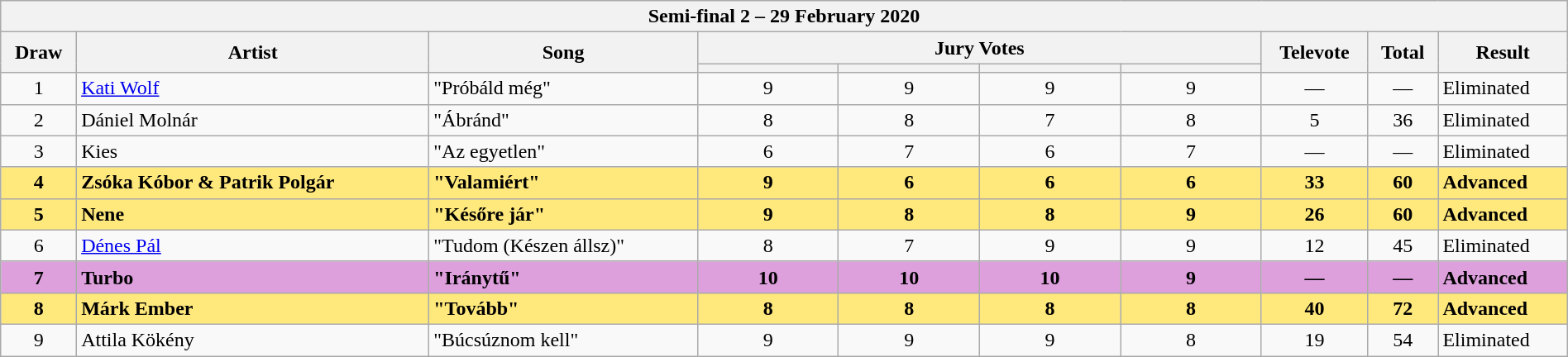<table class="sortable wikitable" width="100%" style="text-align:center;">
<tr>
<th colspan="10">Semi-final 2 – 29 February 2020</th>
</tr>
<tr>
<th rowspan="2">Draw</th>
<th rowspan="2">Artist</th>
<th rowspan="2">Song</th>
<th colspan="4">Jury Votes</th>
<th rowspan="2">Televote</th>
<th rowspan="2">Total</th>
<th rowspan="2">Result</th>
</tr>
<tr>
<th width="9%"><small></small></th>
<th width="9%"><small></small></th>
<th width="9%"><small></small></th>
<th width="9%"><small></small></th>
</tr>
<tr>
<td>1</td>
<td align="left"><a href='#'>Kati Wolf</a></td>
<td align="left">"Próbáld még"</td>
<td>9</td>
<td>9</td>
<td>9</td>
<td>9</td>
<td>—</td>
<td>—</td>
<td align="left">Eliminated</td>
</tr>
<tr>
<td>2</td>
<td align="left">Dániel Molnár</td>
<td align="left">"Ábránd"</td>
<td>8</td>
<td>8</td>
<td>7</td>
<td>8</td>
<td>5</td>
<td>36</td>
<td align="left">Eliminated</td>
</tr>
<tr>
<td>3</td>
<td align="left">Kies</td>
<td align="left">"Az egyetlen"</td>
<td>6</td>
<td>7</td>
<td>6</td>
<td>7</td>
<td>—</td>
<td>—</td>
<td align="left">Eliminated</td>
</tr>
<tr style="font-weight:bold; background:#ffe87c;">
<td>4</td>
<td align="left">Zsóka Kóbor & Patrik Polgár</td>
<td align="left">"Valamiért"</td>
<td>9</td>
<td>6</td>
<td>6</td>
<td>6</td>
<td>33</td>
<td>60</td>
<td align="left">Advanced</td>
</tr>
<tr style="font-weight:bold; background:#ffe87c;">
<td>5</td>
<td align="left">Nene</td>
<td align="left">"Későre jár"</td>
<td>9</td>
<td>8</td>
<td>8</td>
<td>9</td>
<td>26</td>
<td>60</td>
<td align="left">Advanced</td>
</tr>
<tr>
<td>6</td>
<td align="left"><a href='#'>Dénes Pál</a></td>
<td align="left">"Tudom (Készen állsz)"</td>
<td>8</td>
<td>7</td>
<td>9</td>
<td>9</td>
<td>12</td>
<td>45</td>
<td align="left">Eliminated</td>
</tr>
<tr style="font-weight:bold; background:#DDA0DD">
<td>7</td>
<td align="left">Turbo</td>
<td align="left">"Iránytű"</td>
<td>10</td>
<td>10</td>
<td>10</td>
<td>9</td>
<td>—</td>
<td>—</td>
<td align="left">Advanced</td>
</tr>
<tr style="font-weight:bold; background:#ffe87c;">
<td>8</td>
<td align="left">Márk Ember</td>
<td align="left">"Tovább"</td>
<td>8</td>
<td>8</td>
<td>8</td>
<td>8</td>
<td>40</td>
<td>72</td>
<td align="left">Advanced</td>
</tr>
<tr>
<td>9</td>
<td align="left">Attila Kökény</td>
<td align="left">"Búcsúznom kell"</td>
<td>9</td>
<td>9</td>
<td>9</td>
<td>8</td>
<td>19</td>
<td>54</td>
<td align="left">Eliminated</td>
</tr>
</table>
